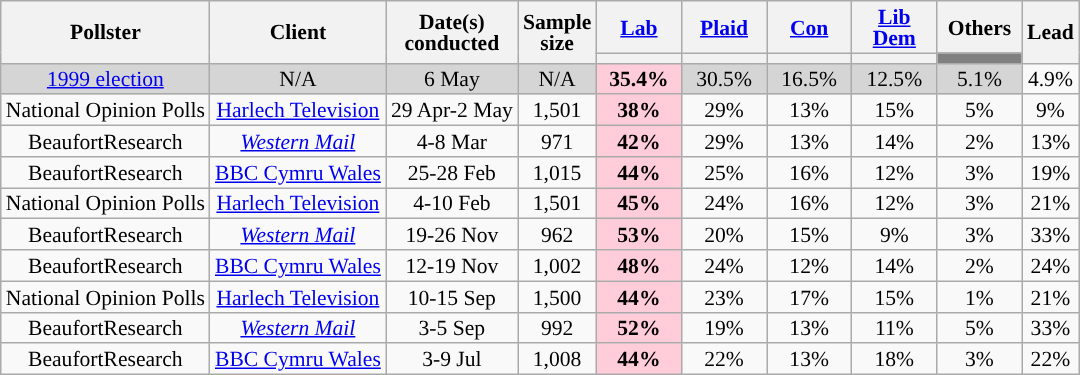<table class="wikitable sortable mw-datatable" style="text-align:center;font-size:90%;line-height:14px;">
<tr>
<th rowspan="2">Pollster</th>
<th rowspan="2">Client</th>
<th rowspan="2" data-sort-type="number">Date(s)<br>conducted</th>
<th rowspan="2">Sample<br>size</th>
<th class="unsortable" style="width:50px;"><a href='#'>Lab</a></th>
<th class="unsortable" style="width:50px;"><a href='#'>Plaid</a></th>
<th class="unsortable" style="width:50px;"><a href='#'>Con</a></th>
<th class="unsortable" style="width:50px;"><a href='#'>Lib Dem</a></th>
<th class="unsortable" style="width:50px;">Others</th>
<th rowspan="2" data-sort-type="number">Lead</th>
</tr>
<tr>
<th data-sort-type="number" style="background:"></th>
<th data-sort-type="number" style="background:"></th>
<th data-sort-type="number" style="background:"></th>
<th data-sort-type="number" style="background:"></th>
<th data-sort-type="number" style="background:Grey;"></th>
</tr>
<tr>
<td style="background:#D5D5D5"><a href='#'>1999 election</a></td>
<td style="background:#D5D5D5">N/A</td>
<td style="background:#D5D5D5">6 May</td>
<td style="background:#D5D5D5">N/A</td>
<td style="background:#FFCCDA"><strong>35.4%</strong></td>
<td style="background:#D5D5D5">30.5%</td>
<td style="background:#D5D5D5">16.5%</td>
<td style="background:#D5D5D5">12.5%</td>
<td style="background:#D5D5D5">5.1%</td>
<td style="background:">4.9%</td>
</tr>
<tr>
<td>National Opinion Polls</td>
<td><a href='#'>Harlech Television</a></td>
<td>29 Apr-2 May</td>
<td>1,501</td>
<td style="background:#FFCCDA"><strong>38%</strong></td>
<td>29%</td>
<td>13%</td>
<td>15%</td>
<td>5%</td>
<td style="background:">9%</td>
</tr>
<tr>
<td>BeaufortResearch</td>
<td><em><a href='#'>Western Mail</a></em></td>
<td>4-8 Mar</td>
<td>971</td>
<td style="background:#FFCCDA"><strong>42%</strong></td>
<td>29%</td>
<td>13%</td>
<td>14%</td>
<td>2%</td>
<td style="background:">13%</td>
</tr>
<tr>
<td>BeaufortResearch</td>
<td><a href='#'>BBC Cymru Wales</a></td>
<td>25-28 Feb</td>
<td>1,015</td>
<td style="background:#FFCCDA"><strong>44%</strong></td>
<td>25%</td>
<td>16%</td>
<td>12%</td>
<td>3%</td>
<td style="background:">19%</td>
</tr>
<tr>
<td>National Opinion Polls</td>
<td><a href='#'>Harlech Television</a></td>
<td>4-10 Feb</td>
<td>1,501</td>
<td style="background:#FFCCDA"><strong>45%</strong></td>
<td>24%</td>
<td>16%</td>
<td>12%</td>
<td>3%</td>
<td style="background:">21%</td>
</tr>
<tr>
<td>BeaufortResearch</td>
<td><em><a href='#'>Western Mail</a></em></td>
<td>19-26 Nov</td>
<td>962</td>
<td style="background:#FFCCDA"><strong>53%</strong></td>
<td>20%</td>
<td>15%</td>
<td>9%</td>
<td>3%</td>
<td style="background:">33%</td>
</tr>
<tr>
<td>BeaufortResearch</td>
<td><a href='#'>BBC Cymru Wales</a></td>
<td>12-19 Nov</td>
<td>1,002</td>
<td style="background:#FFCCDA"><strong>48%</strong></td>
<td>24%</td>
<td>12%</td>
<td>14%</td>
<td>2%</td>
<td style="background:">24%</td>
</tr>
<tr>
<td>National Opinion Polls</td>
<td><a href='#'>Harlech Television</a></td>
<td>10-15 Sep</td>
<td>1,500</td>
<td style="background:#FFCCDA"><strong>44%</strong></td>
<td>23%</td>
<td>17%</td>
<td>15%</td>
<td>1%</td>
<td style="background:">21%</td>
</tr>
<tr>
<td>BeaufortResearch</td>
<td><em><a href='#'>Western Mail</a></em></td>
<td>3-5 Sep</td>
<td>992</td>
<td style="background:#FFCCDA"><strong>52%</strong></td>
<td>19%</td>
<td>13%</td>
<td>11%</td>
<td>5%</td>
<td style="background:">33%</td>
</tr>
<tr>
<td>BeaufortResearch</td>
<td><a href='#'>BBC Cymru Wales</a></td>
<td>3-9 Jul</td>
<td>1,008</td>
<td style="background:#FFCCDA"><strong>44%</strong></td>
<td>22%</td>
<td>13%</td>
<td>18%</td>
<td>3%</td>
<td style="background:">22%</td>
</tr>
</table>
